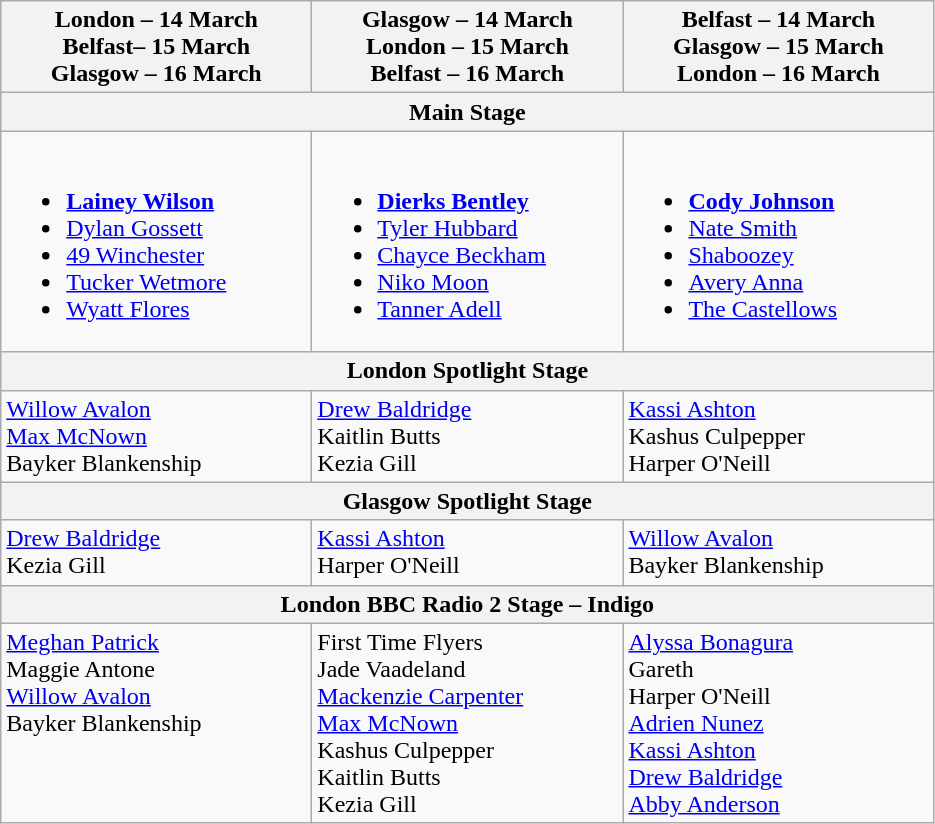<table class="wikitable">
<tr>
<th scope="col" style="width: 200px;">London – 14 March<br>Belfast– 15 March<br>Glasgow – 16 March</th>
<th scope="col" style="width: 200px;">Glasgow – 14 March<br>London – 15 March<br>Belfast – 16 March</th>
<th scope="col" style="width: 200px;">Belfast – 14 March<br>Glasgow – 15 March<br>London – 16 March</th>
</tr>
<tr>
<th colspan="3">Main Stage</th>
</tr>
<tr style="vertical-align: top;">
<td><br><ul><li><strong><a href='#'>Lainey Wilson</a></strong></li><li><a href='#'>Dylan Gossett</a></li><li><a href='#'>49 Winchester</a></li><li><a href='#'>Tucker Wetmore</a></li><li><a href='#'>Wyatt Flores</a></li></ul></td>
<td><br><ul><li><strong><a href='#'>Dierks Bentley</a></strong></li><li><a href='#'>Tyler Hubbard</a></li><li><a href='#'>Chayce Beckham</a></li><li><a href='#'>Niko Moon</a></li><li><a href='#'>Tanner Adell</a></li></ul></td>
<td><br><ul><li><strong><a href='#'>Cody Johnson</a></strong></li><li><a href='#'>Nate Smith</a></li><li><a href='#'>Shaboozey</a></li><li><a href='#'>Avery Anna</a></li><li><a href='#'>The Castellows</a></li></ul></td>
</tr>
<tr>
<th colspan="3">London Spotlight Stage</th>
</tr>
<tr style="vertical-align: top;">
<td><a href='#'>Willow Avalon</a> <br> <a href='#'>Max McNown</a> <br> Bayker Blankenship</td>
<td><a href='#'>Drew Baldridge</a> <br> Kaitlin Butts <br> Kezia Gill</td>
<td><a href='#'>Kassi Ashton</a> <br> Kashus Culpepper <br> Harper O'Neill</td>
</tr>
<tr>
<th colspan="3">Glasgow Spotlight Stage</th>
</tr>
<tr style="vertical-align: top;">
<td><a href='#'>Drew Baldridge</a> <br> Kezia Gill</td>
<td><a href='#'>Kassi Ashton</a> <br> Harper O'Neill</td>
<td><a href='#'>Willow Avalon</a> <br> Bayker Blankenship</td>
</tr>
<tr>
<th colspan="3">London BBC Radio 2 Stage – Indigo</th>
</tr>
<tr style="vertical-align: top;">
<td><a href='#'>Meghan Patrick</a> <br> Maggie Antone <br> <a href='#'>Willow Avalon</a> <br> Bayker Blankenship</td>
<td>First Time Flyers <br> Jade Vaadeland <br> <a href='#'>Mackenzie Carpenter</a> <br> <a href='#'>Max McNown</a> <br> Kashus Culpepper <br> Kaitlin Butts <br> Kezia Gill</td>
<td><a href='#'>Alyssa Bonagura</a> <br> Gareth <br> Harper O'Neill <br> <a href='#'>Adrien Nunez</a> <br> <a href='#'>Kassi Ashton</a> <br> <a href='#'>Drew Baldridge</a> <br> <a href='#'>Abby Anderson</a></td>
</tr>
</table>
